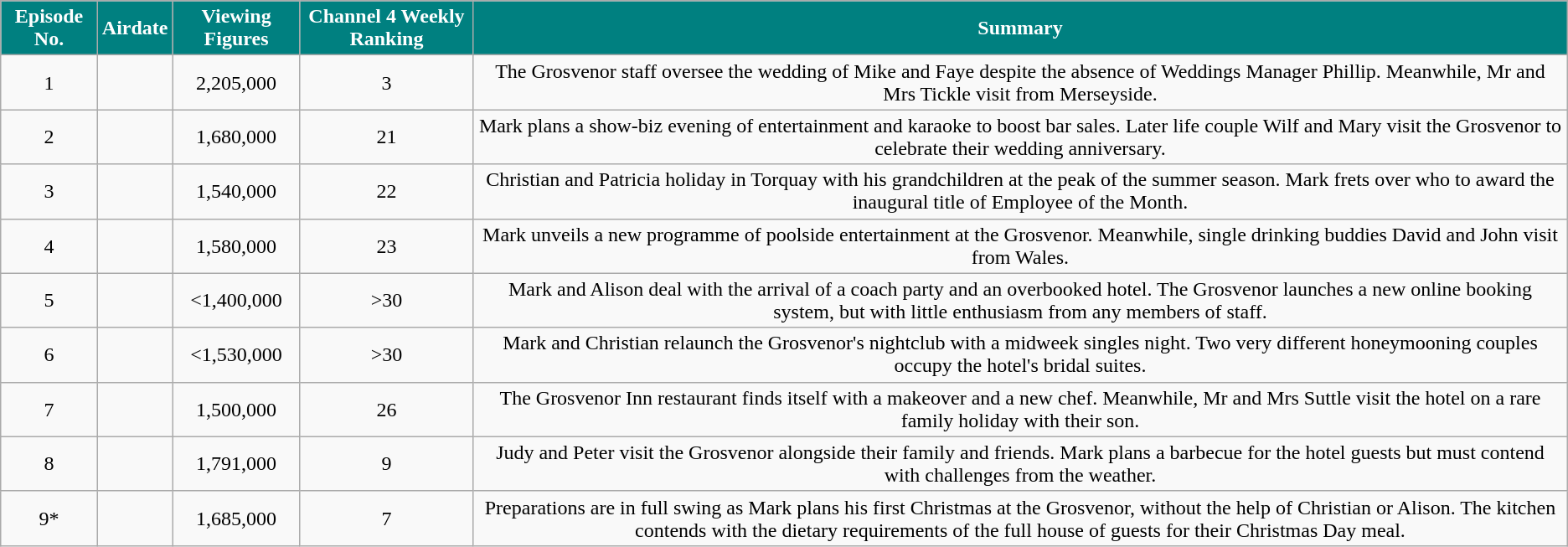<table class="wikitable" style="text-align:center;">
<tr style="color:white">
<th style="background:#008080;">Episode No.</th>
<th style="background:#008080;">Airdate</th>
<th style="background:#008080;">Viewing Figures </th>
<th style="background:#008080;">Channel 4 Weekly Ranking</th>
<th style="background:#008080;">Summary</th>
</tr>
<tr>
<td>1</td>
<td></td>
<td>2,205,000</td>
<td>3</td>
<td>The Grosvenor staff oversee the wedding of Mike and Faye despite the absence of Weddings Manager Phillip. Meanwhile, Mr and Mrs Tickle visit from Merseyside.</td>
</tr>
<tr>
<td>2</td>
<td></td>
<td>1,680,000</td>
<td>21</td>
<td>Mark plans a show-biz evening of entertainment and karaoke to boost bar sales. Later life couple Wilf and Mary visit the Grosvenor to celebrate their wedding anniversary.</td>
</tr>
<tr>
<td>3</td>
<td></td>
<td>1,540,000</td>
<td>22</td>
<td>Christian and Patricia holiday in Torquay with his grandchildren at the peak of the summer season. Mark frets over who to award the inaugural title of Employee of the Month.</td>
</tr>
<tr>
<td>4</td>
<td></td>
<td>1,580,000</td>
<td>23</td>
<td>Mark unveils a new programme of poolside entertainment at the Grosvenor. Meanwhile, single drinking buddies David and John visit from Wales.</td>
</tr>
<tr>
<td>5</td>
<td></td>
<td><1,400,000</td>
<td>>30</td>
<td>Mark and Alison deal with the arrival of a coach party and an overbooked hotel. The Grosvenor launches a new online booking system, but with little enthusiasm from any members of staff.</td>
</tr>
<tr>
<td>6</td>
<td></td>
<td><1,530,000</td>
<td>>30</td>
<td>Mark and Christian relaunch the Grosvenor's nightclub with a midweek singles night. Two very different honeymooning couples occupy the hotel's bridal suites.</td>
</tr>
<tr>
<td>7</td>
<td></td>
<td>1,500,000</td>
<td>26</td>
<td>The Grosvenor Inn restaurant finds itself with a makeover and a new chef. Meanwhile, Mr and Mrs Suttle visit the hotel on a rare family holiday with their son.</td>
</tr>
<tr>
<td>8</td>
<td></td>
<td>1,791,000</td>
<td>9</td>
<td>Judy and Peter visit the Grosvenor alongside their family and friends. Mark plans a barbecue for the hotel guests but must contend with challenges from the weather.</td>
</tr>
<tr>
<td>9*</td>
<td></td>
<td>1,685,000</td>
<td>7</td>
<td>Preparations are in full swing as Mark plans his first Christmas at the Grosvenor, without the help of Christian or Alison. The kitchen contends with the dietary requirements of the full house of guests for their Christmas Day meal.</td>
</tr>
</table>
